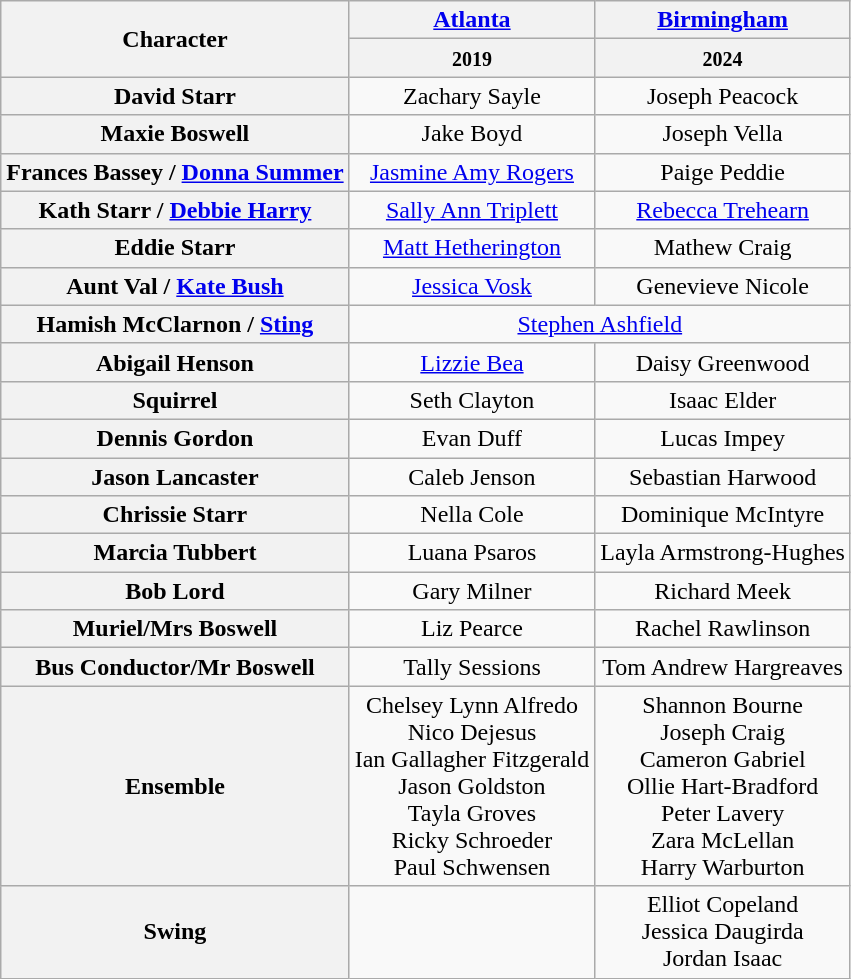<table class="wikitable">
<tr>
<th rowspan="2">Character</th>
<th><a href='#'>Atlanta</a></th>
<th><a href='#'>Birmingham</a></th>
</tr>
<tr>
<th><small>2019</small></th>
<th><small>2024</small></th>
</tr>
<tr>
<th>David Starr</th>
<td align=center>Zachary Sayle</td>
<td align=center>Joseph Peacock</td>
</tr>
<tr>
<th>Maxie Boswell</th>
<td align=center>Jake Boyd</td>
<td align=center>Joseph Vella</td>
</tr>
<tr>
<th>Frances Bassey / <a href='#'>Donna Summer</a></th>
<td align=center><a href='#'>Jasmine Amy Rogers</a></td>
<td align=center>Paige Peddie</td>
</tr>
<tr>
<th>Kath Starr / <a href='#'>Debbie Harry</a></th>
<td align=center><a href='#'>Sally Ann Triplett</a></td>
<td align=center><a href='#'>Rebecca Trehearn</a></td>
</tr>
<tr>
<th>Eddie Starr</th>
<td align=center><a href='#'>Matt Hetherington</a></td>
<td align=center>Mathew Craig</td>
</tr>
<tr>
<th>Aunt Val / <a href='#'>Kate Bush</a></th>
<td align="center"><a href='#'>Jessica Vosk</a></td>
<td align="center">Genevieve Nicole</td>
</tr>
<tr>
<th>Hamish McClarnon / <a href='#'>Sting</a></th>
<td colspan="2" align="center"><a href='#'>Stephen Ashfield</a></td>
</tr>
<tr>
<th>Abigail Henson</th>
<td align=center><a href='#'>Lizzie Bea</a></td>
<td align=center>Daisy Greenwood</td>
</tr>
<tr>
<th>Squirrel</th>
<td align=center>Seth Clayton</td>
<td align=center>Isaac Elder</td>
</tr>
<tr>
<th>Dennis Gordon</th>
<td align=center>Evan Duff</td>
<td align=center>Lucas Impey</td>
</tr>
<tr>
<th>Jason Lancaster</th>
<td align=center>Caleb Jenson</td>
<td align=center>Sebastian Harwood</td>
</tr>
<tr>
<th>Chrissie Starr</th>
<td align=center>Nella Cole</td>
<td align=center>Dominique McIntyre</td>
</tr>
<tr>
<th>Marcia Tubbert</th>
<td align="center">Luana Psaros</td>
<td align="center">Layla Armstrong-Hughes</td>
</tr>
<tr>
<th>Bob Lord</th>
<td align=center>Gary Milner</td>
<td align=center>Richard Meek</td>
</tr>
<tr>
<th>Muriel/Mrs Boswell</th>
<td align=center>Liz Pearce</td>
<td align=center>Rachel Rawlinson</td>
</tr>
<tr>
<th>Bus Conductor/Mr Boswell</th>
<td align=center>Tally Sessions</td>
<td align=center>Tom Andrew Hargreaves</td>
</tr>
<tr>
<th>Ensemble</th>
<td align="center">Chelsey Lynn Alfredo<br>Nico Dejesus<br>Ian Gallagher Fitzgerald<br>Jason Goldston<br>Tayla Groves<br>Ricky Schroeder<br>Paul Schwensen</td>
<td align="center">Shannon Bourne<br>Joseph Craig<br>Cameron Gabriel<br>Ollie Hart-Bradford<br>Peter Lavery<br>Zara McLellan<br>Harry Warburton</td>
</tr>
<tr>
<th>Swing</th>
<td></td>
<td align="center">Elliot Copeland<br>Jessica Daugirda<br>Jordan Isaac</td>
</tr>
</table>
